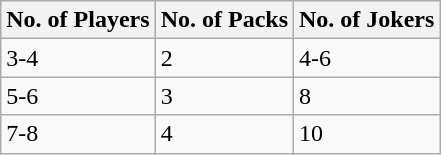<table class="wikitable" border="1">
<tr>
<th>No. of Players</th>
<th>No. of Packs</th>
<th>No. of Jokers</th>
</tr>
<tr>
<td>3-4</td>
<td>2</td>
<td>4-6</td>
</tr>
<tr>
<td>5-6</td>
<td>3</td>
<td>8</td>
</tr>
<tr>
<td>7-8</td>
<td>4</td>
<td>10</td>
</tr>
</table>
